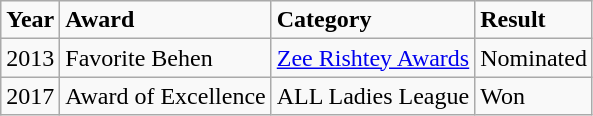<table class="wikitable">
<tr>
<td><strong>Year</strong></td>
<td><strong>Award</strong></td>
<td><strong>Category</strong></td>
<td><strong>Result</strong></td>
</tr>
<tr>
<td>2013</td>
<td>Favorite Behen</td>
<td><a href='#'>Zee Rishtey Awards</a></td>
<td>Nominated</td>
</tr>
<tr>
<td>2017</td>
<td>Award of Excellence</td>
<td>ALL Ladies League</td>
<td>Won</td>
</tr>
</table>
